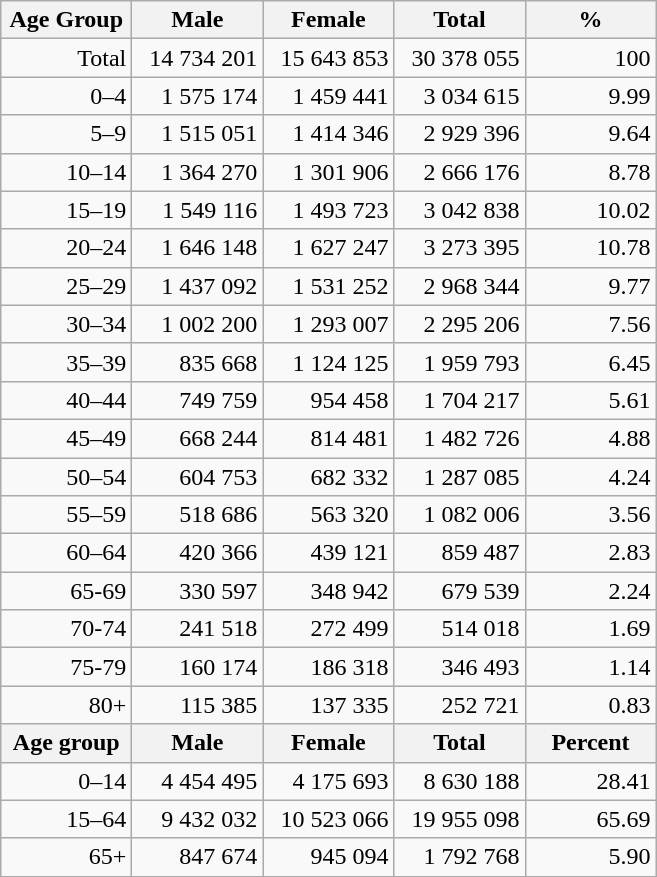<table class="wikitable">
<tr>
<th width="80pt">Age Group</th>
<th width="80pt">Male</th>
<th width="80pt">Female</th>
<th width="80pt">Total</th>
<th width="80pt">%</th>
</tr>
<tr>
<td align="right">Total</td>
<td align="right">14 734 201</td>
<td align="right">15 643 853</td>
<td align="right">30 378 055</td>
<td align="right">100</td>
</tr>
<tr>
<td align="right">0–4</td>
<td align="right">1 575 174</td>
<td align="right">1 459 441</td>
<td align="right">3 034 615</td>
<td align="right">9.99</td>
</tr>
<tr>
<td align="right">5–9</td>
<td align="right">1 515 051</td>
<td align="right">1 414 346</td>
<td align="right">2 929 396</td>
<td align="right">9.64</td>
</tr>
<tr>
<td align="right">10–14</td>
<td align="right">1 364 270</td>
<td align="right">1 301 906</td>
<td align="right">2 666 176</td>
<td align="right">8.78</td>
</tr>
<tr>
<td align="right">15–19</td>
<td align="right">1 549 116</td>
<td align="right">1 493 723</td>
<td align="right">3 042 838</td>
<td align="right">10.02</td>
</tr>
<tr>
<td align="right">20–24</td>
<td align="right">1 646 148</td>
<td align="right">1 627 247</td>
<td align="right">3 273 395</td>
<td align="right">10.78</td>
</tr>
<tr>
<td align="right">25–29</td>
<td align="right">1 437 092</td>
<td align="right">1 531 252</td>
<td align="right">2 968 344</td>
<td align="right">9.77</td>
</tr>
<tr>
<td align="right">30–34</td>
<td align="right">1 002 200</td>
<td align="right">1 293 007</td>
<td align="right">2 295 206</td>
<td align="right">7.56</td>
</tr>
<tr>
<td align="right">35–39</td>
<td align="right">835 668</td>
<td align="right">1 124 125</td>
<td align="right">1 959 793</td>
<td align="right">6.45</td>
</tr>
<tr>
<td align="right">40–44</td>
<td align="right">749 759</td>
<td align="right">954 458</td>
<td align="right">1 704 217</td>
<td align="right">5.61</td>
</tr>
<tr>
<td align="right">45–49</td>
<td align="right">668 244</td>
<td align="right">814 481</td>
<td align="right">1 482 726</td>
<td align="right">4.88</td>
</tr>
<tr>
<td align="right">50–54</td>
<td align="right">604 753</td>
<td align="right">682 332</td>
<td align="right">1 287 085</td>
<td align="right">4.24</td>
</tr>
<tr>
<td align="right">55–59</td>
<td align="right">518 686</td>
<td align="right">563 320</td>
<td align="right">1 082 006</td>
<td align="right">3.56</td>
</tr>
<tr>
<td align="right">60–64</td>
<td align="right">420 366</td>
<td align="right">439 121</td>
<td align="right">859 487</td>
<td align="right">2.83</td>
</tr>
<tr>
<td align="right">65-69</td>
<td align="right">330 597</td>
<td align="right">348 942</td>
<td align="right">679 539</td>
<td align="right">2.24</td>
</tr>
<tr>
<td align="right">70-74</td>
<td align="right">241 518</td>
<td align="right">272 499</td>
<td align="right">514 018</td>
<td align="right">1.69</td>
</tr>
<tr>
<td align="right">75-79</td>
<td align="right">160 174</td>
<td align="right">186 318</td>
<td align="right">346 493</td>
<td align="right">1.14</td>
</tr>
<tr>
<td align="right">80+</td>
<td align="right">115 385</td>
<td align="right">137 335</td>
<td align="right">252 721</td>
<td align="right">0.83</td>
</tr>
<tr>
<th width="50">Age group</th>
<th width="80pt">Male</th>
<th width="80">Female</th>
<th width="80">Total</th>
<th width="50">Percent</th>
</tr>
<tr>
<td align="right">0–14</td>
<td align="right">4 454 495</td>
<td align="right">4 175 693</td>
<td align="right">8 630 188</td>
<td align="right">28.41</td>
</tr>
<tr>
<td align="right">15–64</td>
<td align="right">9 432 032</td>
<td align="right">10 523 066</td>
<td align="right">19 955 098</td>
<td align="right">65.69</td>
</tr>
<tr>
<td align="right">65+</td>
<td align="right">847 674</td>
<td align="right">945 094</td>
<td align="right">1 792 768</td>
<td align="right">5.90</td>
</tr>
<tr>
</tr>
</table>
